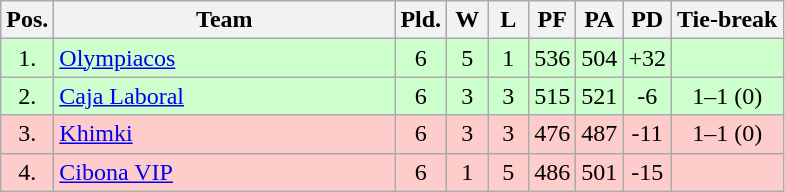<table class="wikitable" style="text-align:center">
<tr>
<th width=15>Pos.</th>
<th width=220>Team</th>
<th width=20>Pld.</th>
<th width=20>W</th>
<th width=20>L</th>
<th width=20>PF</th>
<th width=20>PA</th>
<th width=20>PD</th>
<th>Tie-break</th>
</tr>
<tr style="background: #ccffcc;">
<td>1.</td>
<td align=left> <a href='#'>Olympiacos</a></td>
<td>6</td>
<td>5</td>
<td>1</td>
<td>536</td>
<td>504</td>
<td>+32</td>
<td></td>
</tr>
<tr style="background: #ccffcc;">
<td>2.</td>
<td align=left> <a href='#'>Caja Laboral</a></td>
<td>6</td>
<td>3</td>
<td>3</td>
<td>515</td>
<td>521</td>
<td>-6</td>
<td>1–1 (0)</td>
</tr>
<tr style="background: #ffcccc;">
<td>3.</td>
<td align=left> <a href='#'>Khimki</a></td>
<td>6</td>
<td>3</td>
<td>3</td>
<td>476</td>
<td>487</td>
<td>-11</td>
<td>1–1 (0)</td>
</tr>
<tr style="background: #ffcccc;">
<td>4.</td>
<td align=left> <a href='#'>Cibona VIP</a></td>
<td>6</td>
<td>1</td>
<td>5</td>
<td>486</td>
<td>501</td>
<td>-15</td>
<td></td>
</tr>
</table>
